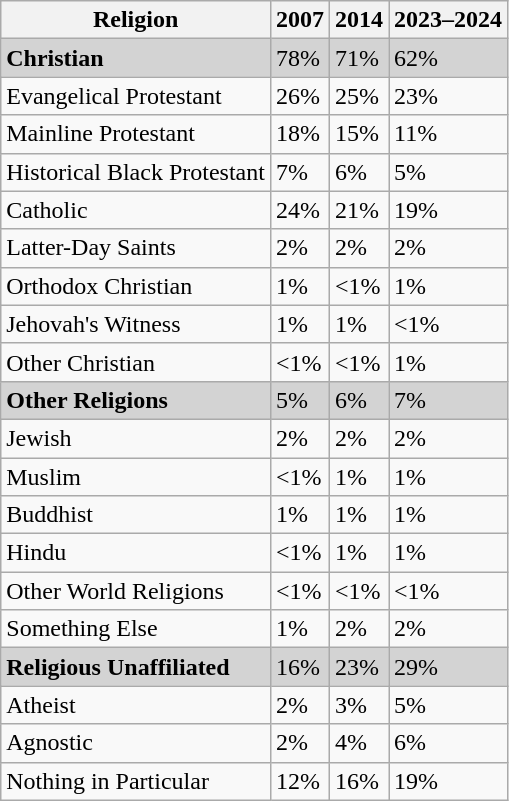<table class="wikitable sortable sticky-table-col1 sticky-table-head mw-datatable">
<tr>
<th>Religion</th>
<th>2007</th>
<th>2014</th>
<th>2023–2024</th>
</tr>
<tr>
<td style="background-color:#D3D3D3;"><strong>Christian</strong></td>
<td style="background-color:#D3D3D3;">78%</td>
<td style="background-color:#D3D3D3;">71%</td>
<td style="background-color:#D3D3D3;">62%</td>
</tr>
<tr>
<td>Evangelical Protestant</td>
<td>26%</td>
<td>25%</td>
<td>23%</td>
</tr>
<tr>
<td>Mainline Protestant</td>
<td>18%</td>
<td>15%</td>
<td>11%</td>
</tr>
<tr>
<td>Historical Black Protestant</td>
<td>7%</td>
<td>6%</td>
<td>5%</td>
</tr>
<tr>
<td>Catholic</td>
<td>24%</td>
<td>21%</td>
<td>19%</td>
</tr>
<tr>
<td>Latter-Day Saints</td>
<td>2%</td>
<td>2%</td>
<td>2%</td>
</tr>
<tr>
<td>Orthodox Christian</td>
<td>1%</td>
<td><1%</td>
<td>1%</td>
</tr>
<tr>
<td>Jehovah's Witness</td>
<td>1%</td>
<td>1%</td>
<td><1%</td>
</tr>
<tr>
<td>Other Christian</td>
<td><1%</td>
<td><1%</td>
<td>1%</td>
</tr>
<tr>
<td style="background-color:#D3D3D3;"><strong>Other Religions</strong></td>
<td style="background-color:#D3D3D3;">5%</td>
<td style="background-color:#D3D3D3;">6%</td>
<td style="background-color:#D3D3D3;">7%</td>
</tr>
<tr>
<td>Jewish</td>
<td>2%</td>
<td>2%</td>
<td>2%</td>
</tr>
<tr>
<td>Muslim</td>
<td><1%</td>
<td>1%</td>
<td>1%</td>
</tr>
<tr>
<td>Buddhist</td>
<td>1%</td>
<td>1%</td>
<td>1%</td>
</tr>
<tr>
<td>Hindu</td>
<td><1%</td>
<td>1%</td>
<td>1%</td>
</tr>
<tr>
<td>Other World Religions</td>
<td><1%</td>
<td><1%</td>
<td><1%</td>
</tr>
<tr>
<td>Something Else</td>
<td>1%</td>
<td>2%</td>
<td>2%</td>
</tr>
<tr>
<td style="background-color:#D3D3D3;"><strong>Religious Unaffiliated</strong></td>
<td style="background-color:#D3D3D3;">16%</td>
<td style="background-color:#D3D3D3;">23%</td>
<td style="background-color:#D3D3D3;">29%</td>
</tr>
<tr>
<td>Atheist</td>
<td>2%</td>
<td>3%</td>
<td>5%</td>
</tr>
<tr>
<td>Agnostic</td>
<td>2%</td>
<td>4%</td>
<td>6%</td>
</tr>
<tr>
<td>Nothing in Particular</td>
<td>12%</td>
<td>16%</td>
<td>19%</td>
</tr>
</table>
